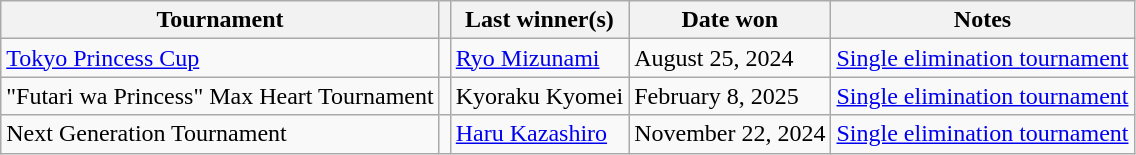<table class="wikitable">
<tr>
<th>Tournament</th>
<th></th>
<th>Last winner(s)</th>
<th>Date won</th>
<th>Notes</th>
</tr>
<tr>
<td><a href='#'>Tokyo Princess Cup</a></td>
<td></td>
<td><a href='#'>Ryo Mizunami</a></td>
<td>August 25, 2024</td>
<td><a href='#'>Single elimination tournament</a></td>
</tr>
<tr>
<td>"Futari wa Princess" Max Heart Tournament</td>
<td></td>
<td>Kyoraku Kyomei<br></td>
<td>February 8, 2025</td>
<td><a href='#'>Single elimination tournament</a></td>
</tr>
<tr>
<td>Next Generation Tournament</td>
<td></td>
<td><a href='#'>Haru Kazashiro</a></td>
<td>November 22, 2024</td>
<td><a href='#'>Single elimination tournament</a></td>
</tr>
</table>
